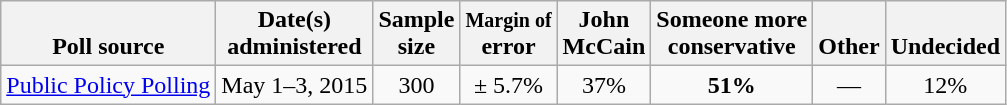<table class="wikitable" style="text-align:center">
<tr valign= bottom>
<th>Poll source</th>
<th>Date(s)<br>administered</th>
<th class=small>Sample<br>size</th>
<th><small>Margin of</small><br>error</th>
<th>John<br>McCain</th>
<th>Someone more<br>conservative</th>
<th>Other</th>
<th>Undecided</th>
</tr>
<tr>
<td align=left><a href='#'>Public Policy Polling</a></td>
<td>May 1–3, 2015</td>
<td>300</td>
<td>± 5.7%</td>
<td>37%</td>
<td><strong>51%</strong></td>
<td>—</td>
<td>12%</td>
</tr>
</table>
